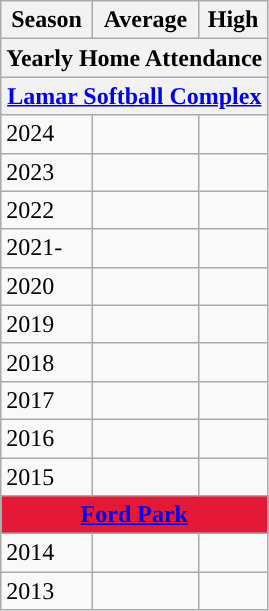<table class="wikitable">
<tr>
<th>Season</th>
<th>Average</th>
<th>High</th>
</tr>
<tr>
<th colspan=3>Yearly Home Attendance</th>
</tr>
<tr>
<th colspan=3><a href='#'>Lamar Softball Complex</a></th>
</tr>
<tr>
<td>2024</td>
<td></td>
<td></td>
</tr>
<tr>
<td>2023</td>
<td></td>
<td></td>
</tr>
<tr>
<td>2022</td>
<td></td>
<td></td>
</tr>
<tr>
<td>2021-</td>
<td></td>
<td></td>
</tr>
<tr>
<td>2020</td>
<td></td>
<td></td>
</tr>
<tr>
<td>2019</td>
<td></td>
<td></td>
</tr>
<tr>
<td>2018</td>
<td></td>
<td></td>
</tr>
<tr>
<td>2017</td>
<td></td>
<td></td>
</tr>
<tr>
<td>2016</td>
<td></td>
<td></td>
</tr>
<tr>
<td>2015</td>
<td></td>
<td></td>
</tr>
<tr>
<th colspan=3 style="background:#E31937; color:white;"><a href='#'>Ford Park</a></th>
</tr>
<tr>
<td>2014</td>
<td></td>
<td></td>
</tr>
<tr>
<td>2013</td>
<td></td>
<td></td>
</tr>
</table>
